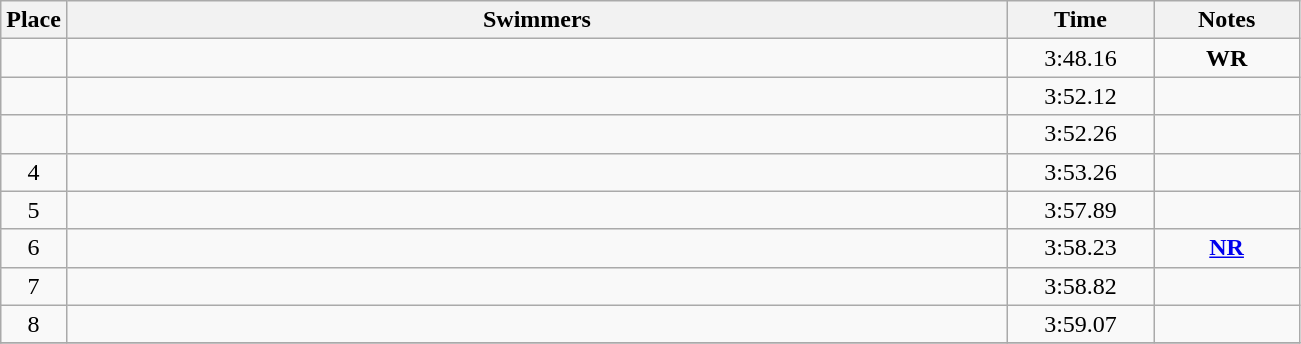<table class=wikitable style="text-align:center">
<tr>
<th>Place</th>
<th width=620>Swimmers</th>
<th width=90>Time</th>
<th width=90>Notes</th>
</tr>
<tr>
<td></td>
<td align=left></td>
<td>3:48.16</td>
<td><strong>WR</strong></td>
</tr>
<tr>
<td></td>
<td align=left></td>
<td>3:52.12</td>
<td></td>
</tr>
<tr>
<td></td>
<td align=left></td>
<td>3:52.26</td>
<td></td>
</tr>
<tr>
<td>4</td>
<td align=left></td>
<td>3:53.26</td>
<td></td>
</tr>
<tr>
<td>5</td>
<td align=left></td>
<td>3:57.89</td>
<td></td>
</tr>
<tr>
<td>6</td>
<td align=left></td>
<td>3:58.23</td>
<td><strong><a href='#'>NR</a></strong></td>
</tr>
<tr>
<td>7</td>
<td align=left></td>
<td>3:58.82</td>
<td></td>
</tr>
<tr>
<td>8</td>
<td align=left></td>
<td>3:59.07</td>
<td></td>
</tr>
<tr>
</tr>
</table>
